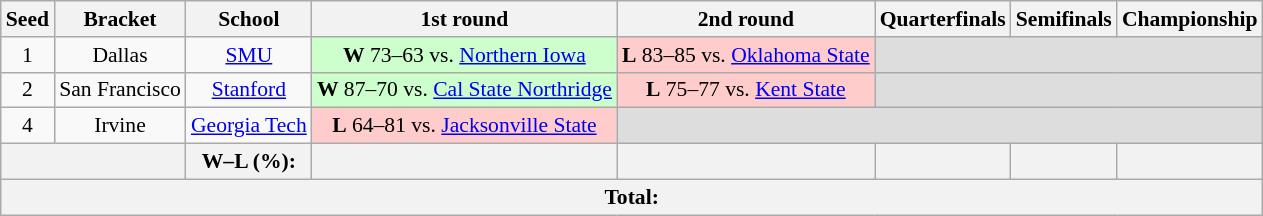<table class="sortable wikitable" style="white-space:nowrap; text-align:center; font-size:90%;">
<tr>
<th>Seed</th>
<th>Bracket</th>
<th>School</th>
<th>1st round</th>
<th>2nd round</th>
<th>Quarterfinals</th>
<th>Semifinals</th>
<th>Championship</th>
</tr>
<tr>
<td>1</td>
<td>Dallas</td>
<td><a href='#'>SMU</a></td>
<td style="background:#cfc;"><strong>W</strong> 73–63 vs. <a href='#'>Northern Iowa</a> </td>
<td style="background:#fcc;"><strong>L</strong> 83–85 vs.  <a href='#'>Oklahoma State</a> </td>
<td style="background:#ddd;" colspan=3></td>
</tr>
<tr>
<td>2</td>
<td>San Francisco</td>
<td><a href='#'>Stanford</a></td>
<td style="background:#cfc;"><strong>W</strong> 87–70 vs. <a href='#'>Cal State Northridge</a> </td>
<td style="background:#fcc;"><strong>L</strong> 75–77 vs. <a href='#'>Kent State</a> </td>
<td style="background:#ddd;" colspan=3></td>
</tr>
<tr>
<td>4</td>
<td>Irvine</td>
<td><a href='#'>Georgia Tech</a></td>
<td style="background:#fcc;"><strong>L</strong> 64–81 vs. <a href='#'>Jacksonville State</a> </td>
<td style="background:#ddd;" colspan=4></td>
</tr>
<tr>
<th colspan=2></th>
<th>W–L (%):</th>
<th></th>
<th></th>
<th></th>
<th></th>
<th></th>
</tr>
<tr>
<th colspan=8>Total: </th>
</tr>
</table>
